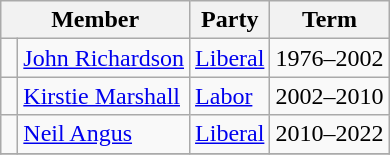<table class="wikitable">
<tr>
<th colspan="2">Member</th>
<th>Party</th>
<th>Term</th>
</tr>
<tr>
<td> </td>
<td><a href='#'>John Richardson</a></td>
<td><a href='#'>Liberal</a></td>
<td>1976–2002</td>
</tr>
<tr>
<td> </td>
<td><a href='#'>Kirstie Marshall</a></td>
<td><a href='#'>Labor</a></td>
<td>2002–2010</td>
</tr>
<tr>
<td> </td>
<td><a href='#'>Neil Angus</a></td>
<td><a href='#'>Liberal</a></td>
<td>2010–2022</td>
</tr>
<tr>
</tr>
</table>
